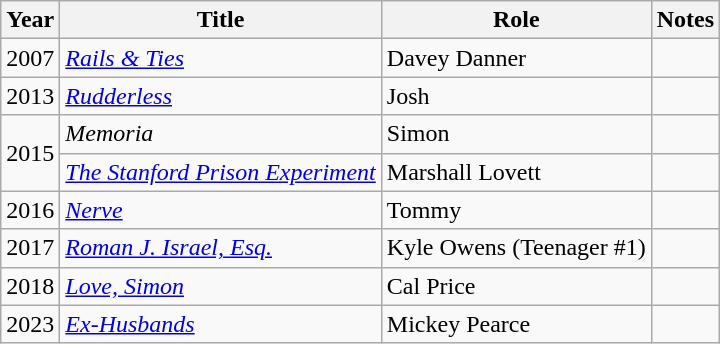<table class="wikitable sortable">
<tr>
<th>Year</th>
<th>Title</th>
<th>Role</th>
<th class="unsortable">Notes</th>
</tr>
<tr>
<td>2007</td>
<td><em><a href='#'>Rails & Ties</a></em></td>
<td>Davey Danner</td>
<td></td>
</tr>
<tr>
<td>2013</td>
<td><em><a href='#'>Rudderless</a></em></td>
<td>Josh</td>
<td></td>
</tr>
<tr>
<td rowspan="2">2015</td>
<td><em>Memoria</em></td>
<td>Simon</td>
<td></td>
</tr>
<tr>
<td data-sort-value="Stanford Prison Experiment, The"><em><a href='#'>The Stanford Prison Experiment</a></em></td>
<td>Marshall Lovett</td>
<td></td>
</tr>
<tr>
<td>2016</td>
<td><em><a href='#'>Nerve</a></em></td>
<td>Tommy</td>
<td></td>
</tr>
<tr>
<td>2017</td>
<td><em><a href='#'>Roman J. Israel, Esq.</a></em></td>
<td>Kyle Owens (Teenager #1)</td>
<td></td>
</tr>
<tr>
<td>2018</td>
<td><em><a href='#'>Love, Simon</a></em></td>
<td>Cal Price</td>
<td></td>
</tr>
<tr>
<td>2023</td>
<td><em><a href='#'>Ex-Husbands</a></em></td>
<td>Mickey Pearce</td>
<td></td>
</tr>
</table>
